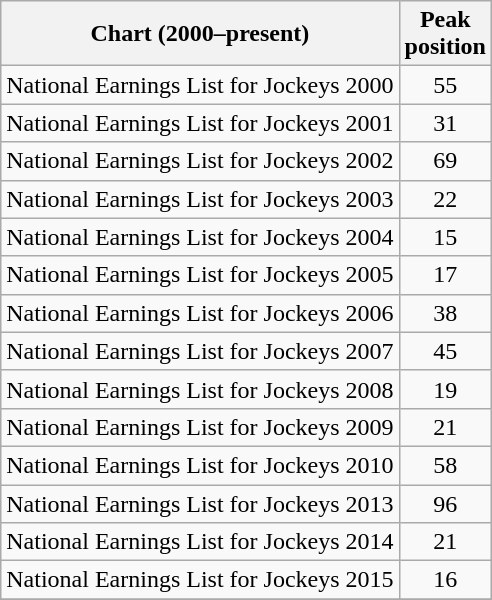<table class="wikitable sortable">
<tr>
<th>Chart (2000–present)</th>
<th>Peak<br>position</th>
</tr>
<tr>
<td>National Earnings List for Jockeys 2000</td>
<td style="text-align:center;">55</td>
</tr>
<tr>
<td>National Earnings List for Jockeys 2001</td>
<td style="text-align:center;">31</td>
</tr>
<tr>
<td>National Earnings List for Jockeys 2002</td>
<td style="text-align:center;">69</td>
</tr>
<tr>
<td>National Earnings List for Jockeys 2003</td>
<td style="text-align:center;">22</td>
</tr>
<tr>
<td>National Earnings List for Jockeys 2004</td>
<td style="text-align:center;">15</td>
</tr>
<tr>
<td>National Earnings List for Jockeys 2005</td>
<td style="text-align:center;">17</td>
</tr>
<tr>
<td>National Earnings List for Jockeys 2006</td>
<td style="text-align:center;">38</td>
</tr>
<tr>
<td>National Earnings List for Jockeys 2007</td>
<td style="text-align:center;">45</td>
</tr>
<tr>
<td>National Earnings List for Jockeys 2008</td>
<td style="text-align:center;">19</td>
</tr>
<tr>
<td>National Earnings List for Jockeys 2009</td>
<td style="text-align:center;">21</td>
</tr>
<tr>
<td>National Earnings List for Jockeys 2010</td>
<td style="text-align:center;">58</td>
</tr>
<tr>
<td>National Earnings List for Jockeys 2013</td>
<td style="text-align:center;">96</td>
</tr>
<tr>
<td>National Earnings List for Jockeys 2014</td>
<td style="text-align:center;">21</td>
</tr>
<tr>
<td>National Earnings List for Jockeys 2015</td>
<td style="text-align:center;">16</td>
</tr>
<tr>
</tr>
</table>
